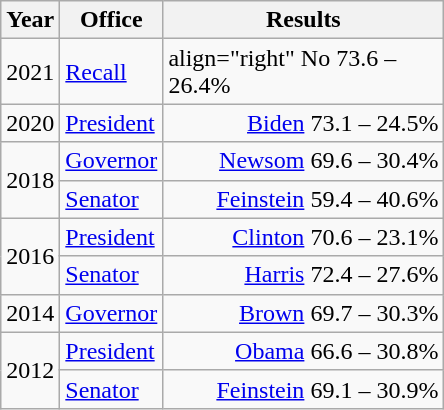<table class=wikitable>
<tr>
<th width="30">Year</th>
<th width="60">Office</th>
<th width="180">Results</th>
</tr>
<tr>
<td>2021</td>
<td><a href='#'>Recall</a></td>
<td>align="right"  No 73.6 – 26.4%</td>
</tr>
<tr>
<td>2020</td>
<td><a href='#'>President</a></td>
<td align="right" ><a href='#'>Biden</a> 73.1 – 24.5%</td>
</tr>
<tr>
<td rowspan="2">2018</td>
<td><a href='#'>Governor</a></td>
<td align="right" ><a href='#'>Newsom</a> 69.6 – 30.4%</td>
</tr>
<tr>
<td><a href='#'>Senator</a></td>
<td align="right" ><a href='#'>Feinstein</a> 59.4 – 40.6%</td>
</tr>
<tr>
<td rowspan="2">2016</td>
<td><a href='#'>President</a></td>
<td align="right" ><a href='#'>Clinton</a> 70.6 – 23.1%</td>
</tr>
<tr>
<td><a href='#'>Senator</a></td>
<td align="right" ><a href='#'>Harris</a> 72.4 – 27.6%</td>
</tr>
<tr>
<td>2014</td>
<td><a href='#'>Governor</a></td>
<td align="right" ><a href='#'>Brown</a> 69.7 – 30.3%</td>
</tr>
<tr>
<td rowspan="2">2012</td>
<td><a href='#'>President</a></td>
<td align="right" ><a href='#'>Obama</a> 66.6 – 30.8%</td>
</tr>
<tr>
<td><a href='#'>Senator</a></td>
<td align="right" ><a href='#'>Feinstein</a> 69.1 – 30.9%</td>
</tr>
</table>
